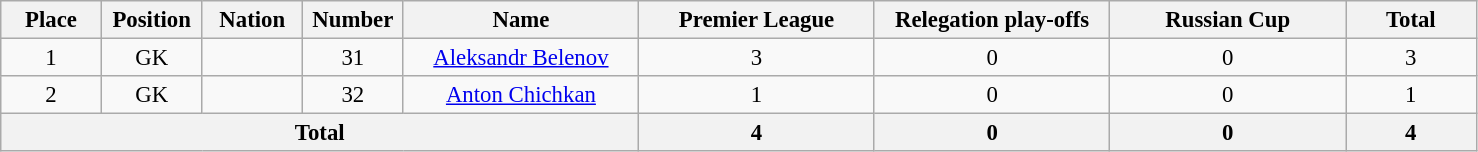<table class="wikitable" style="font-size: 95%; text-align: center;">
<tr>
<th width=60>Place</th>
<th width=60>Position</th>
<th width=60>Nation</th>
<th width=60>Number</th>
<th width=150>Name</th>
<th width=150>Premier League</th>
<th width=150>Relegation play-offs</th>
<th width=150>Russian Cup</th>
<th width=80>Total</th>
</tr>
<tr>
<td>1</td>
<td>GK</td>
<td></td>
<td>31</td>
<td><a href='#'>Aleksandr Belenov</a></td>
<td>3</td>
<td>0</td>
<td>0</td>
<td>3</td>
</tr>
<tr>
<td>2</td>
<td>GK</td>
<td></td>
<td>32</td>
<td><a href='#'>Anton Chichkan</a></td>
<td>1</td>
<td>0</td>
<td>0</td>
<td>1</td>
</tr>
<tr>
<th colspan=5>Total</th>
<th>4</th>
<th>0</th>
<th>0</th>
<th>4</th>
</tr>
</table>
